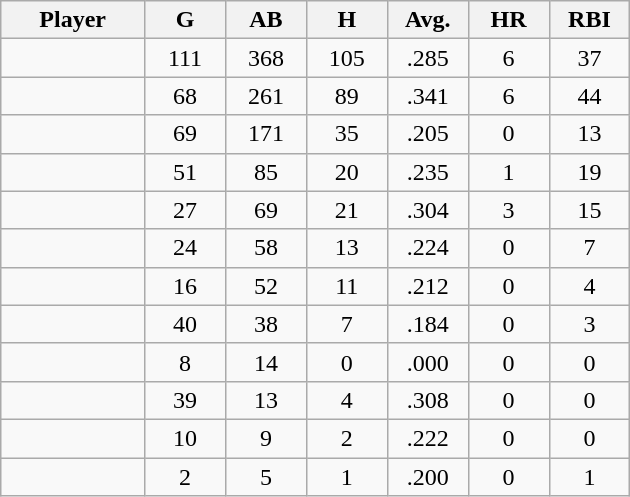<table class="wikitable sortable">
<tr>
<th bgcolor="#DDDDFF" width="16%">Player</th>
<th bgcolor="#DDDDFF" width="9%">G</th>
<th bgcolor="#DDDDFF" width="9%">AB</th>
<th bgcolor="#DDDDFF" width="9%">H</th>
<th bgcolor="#DDDDFF" width="9%">Avg.</th>
<th bgcolor="#DDDDFF" width="9%">HR</th>
<th bgcolor="#DDDDFF" width="9%">RBI</th>
</tr>
<tr align="center">
<td></td>
<td>111</td>
<td>368</td>
<td>105</td>
<td>.285</td>
<td>6</td>
<td>37</td>
</tr>
<tr align="center">
<td></td>
<td>68</td>
<td>261</td>
<td>89</td>
<td>.341</td>
<td>6</td>
<td>44</td>
</tr>
<tr align="center">
<td></td>
<td>69</td>
<td>171</td>
<td>35</td>
<td>.205</td>
<td>0</td>
<td>13</td>
</tr>
<tr align="center">
<td></td>
<td>51</td>
<td>85</td>
<td>20</td>
<td>.235</td>
<td>1</td>
<td>19</td>
</tr>
<tr align="center">
<td></td>
<td>27</td>
<td>69</td>
<td>21</td>
<td>.304</td>
<td>3</td>
<td>15</td>
</tr>
<tr align="center">
<td></td>
<td>24</td>
<td>58</td>
<td>13</td>
<td>.224</td>
<td>0</td>
<td>7</td>
</tr>
<tr align=center>
<td></td>
<td>16</td>
<td>52</td>
<td>11</td>
<td>.212</td>
<td>0</td>
<td>4</td>
</tr>
<tr align="center">
<td></td>
<td>40</td>
<td>38</td>
<td>7</td>
<td>.184</td>
<td>0</td>
<td>3</td>
</tr>
<tr align="center">
<td></td>
<td>8</td>
<td>14</td>
<td>0</td>
<td>.000</td>
<td>0</td>
<td>0</td>
</tr>
<tr align=center>
<td></td>
<td>39</td>
<td>13</td>
<td>4</td>
<td>.308</td>
<td>0</td>
<td>0</td>
</tr>
<tr align="center">
<td></td>
<td>10</td>
<td>9</td>
<td>2</td>
<td>.222</td>
<td>0</td>
<td>0</td>
</tr>
<tr align="center">
<td></td>
<td>2</td>
<td>5</td>
<td>1</td>
<td>.200</td>
<td>0</td>
<td>1</td>
</tr>
</table>
